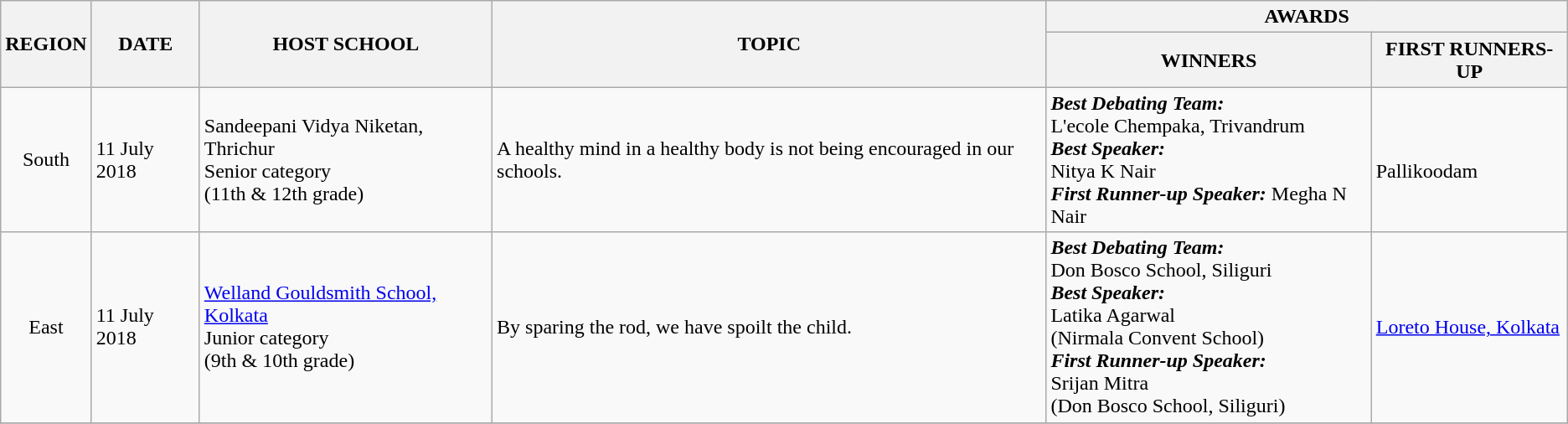<table class="wikitable">
<tr>
<th rowspan="2">REGION</th>
<th rowspan="2">DATE</th>
<th rowspan="2">HOST SCHOOL</th>
<th rowspan="2">TOPIC</th>
<th colspan="2">AWARDS</th>
</tr>
<tr>
<th>WINNERS</th>
<th>FIRST RUNNERS-UP</th>
</tr>
<tr>
<td align="center">South</td>
<td>11 July 2018</td>
<td>Sandeepani Vidya Niketan, Thrichur<br>Senior category<br>(11th & 12th grade)</td>
<td>A healthy mind in a healthy body is not being encouraged in our schools.</td>
<td><strong><em>Best Debating Team:</em></strong><br>L'ecole Chempaka, Trivandrum<br><strong><em>Best Speaker:</em></strong><br>Nitya K Nair<br><strong><em>First Runner-up Speaker:</em></strong>  Megha N Nair</td>
<td><br>Pallikoodam</td>
</tr>
<tr>
<td align="center">East</td>
<td>11 July 2018</td>
<td><a href='#'>Welland Gouldsmith School, Kolkata</a><br>Junior category<br>(9th & 10th grade)</td>
<td>By sparing the rod, we have spoilt the child.</td>
<td><strong><em>Best Debating Team:</em></strong><br>Don Bosco School, Siliguri<br><strong><em>Best Speaker:</em></strong><br>Latika Agarwal<br>(Nirmala Convent School)<br><strong><em>First Runner-up Speaker:</em></strong><br>Srijan Mitra<br>(Don Bosco School, Siliguri)</td>
<td><a href='#'>Loreto House, Kolkata</a></td>
</tr>
<tr>
</tr>
</table>
